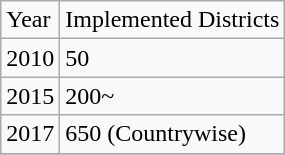<table class="wikitable">
<tr>
<td>Year</td>
<td>Implemented Districts</td>
</tr>
<tr>
<td>2010</td>
<td>50</td>
</tr>
<tr>
<td>2015</td>
<td>200~</td>
</tr>
<tr>
<td>2017</td>
<td>650 (Countrywise)</td>
</tr>
<tr>
</tr>
</table>
